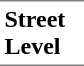<table border=0 cellspacing=0 cellpadding=3>
<tr>
<td style="border-bottom:solid 1px gray;border-top:solid 1px gray;" width=50 valign=top><strong>Street Level</strong></td>
</tr>
</table>
